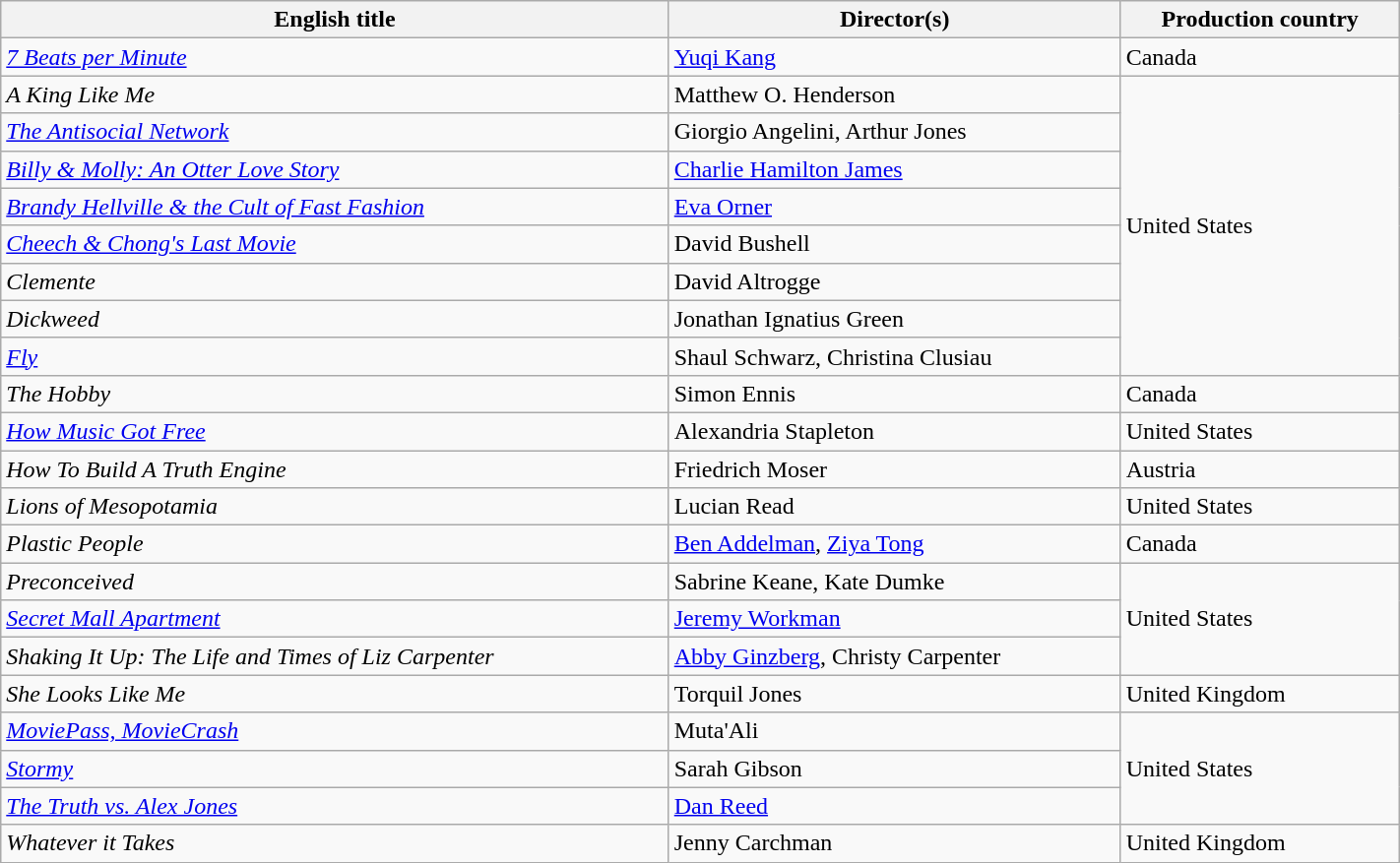<table class="wikitable plainrowheaders" style="width:75%; margin-bottom:4px">
<tr>
<th scope="col">English title</th>
<th scope="col">Director(s)</th>
<th scope="col">Production country</th>
</tr>
<tr>
<td scope="row"><em><a href='#'>7 Beats per Minute</a></em></td>
<td><a href='#'>Yuqi Kang</a></td>
<td>Canada</td>
</tr>
<tr>
<td scope="row"><em>A King Like Me</em></td>
<td>Matthew O. Henderson</td>
<td rowspan="8">United States</td>
</tr>
<tr>
<td scope="row"><em><a href='#'>The Antisocial Network</a></em></td>
<td>Giorgio Angelini, Arthur Jones</td>
</tr>
<tr>
<td scope="row"><em><a href='#'>Billy & Molly: An Otter Love Story</a></em></td>
<td><a href='#'>Charlie Hamilton James</a></td>
</tr>
<tr>
<td scope="row"><em><a href='#'>Brandy Hellville & the Cult of Fast Fashion</a></em></td>
<td><a href='#'>Eva Orner</a></td>
</tr>
<tr>
<td scope="row"><em><a href='#'>Cheech & Chong's Last Movie</a></em></td>
<td>David Bushell</td>
</tr>
<tr>
<td scope="row"><em>Clemente</em></td>
<td>David Altrogge</td>
</tr>
<tr>
<td scope="row"><em>Dickweed</em></td>
<td>Jonathan Ignatius Green</td>
</tr>
<tr>
<td scope="row"><em><a href='#'>Fly</a></em></td>
<td>Shaul Schwarz, Christina Clusiau</td>
</tr>
<tr>
<td scope="row"><em>The Hobby</em></td>
<td>Simon Ennis</td>
<td>Canada</td>
</tr>
<tr>
<td scope="row"><em><a href='#'>How Music Got Free</a></em></td>
<td>Alexandria Stapleton</td>
<td>United States</td>
</tr>
<tr>
<td scope="row"><em>How To Build A Truth Engine</em></td>
<td>Friedrich Moser</td>
<td>Austria</td>
</tr>
<tr>
<td scope="row"><em>Lions of Mesopotamia</em></td>
<td>Lucian Read</td>
<td>United States</td>
</tr>
<tr>
<td scope="row"><em>Plastic People</em></td>
<td><a href='#'>Ben Addelman</a>, <a href='#'>Ziya Tong</a></td>
<td>Canada</td>
</tr>
<tr>
<td scope="row"><em>Preconceived</em></td>
<td>Sabrine Keane, Kate Dumke</td>
<td rowspan="3">United States</td>
</tr>
<tr>
<td scope="row"><em><a href='#'>Secret Mall Apartment</a></em></td>
<td><a href='#'>Jeremy Workman</a></td>
</tr>
<tr>
<td scope="row"><em>Shaking It Up: The Life and Times of Liz Carpenter</em></td>
<td><a href='#'>Abby Ginzberg</a>, Christy Carpenter</td>
</tr>
<tr>
<td scope="row"><em>She Looks Like Me</em></td>
<td>Torquil Jones</td>
<td>United Kingdom</td>
</tr>
<tr>
<td scope="row"><em><a href='#'>MoviePass, MovieCrash</a></em></td>
<td>Muta'Ali</td>
<td rowspan="3">United States</td>
</tr>
<tr>
<td scope="row"><em><a href='#'>Stormy</a></em></td>
<td>Sarah Gibson</td>
</tr>
<tr>
<td scope="row"><em><a href='#'>The Truth vs. Alex Jones</a></em></td>
<td><a href='#'>Dan Reed</a></td>
</tr>
<tr>
<td scope="row"><em>Whatever it Takes</em></td>
<td>Jenny Carchman</td>
<td>United Kingdom</td>
</tr>
</table>
